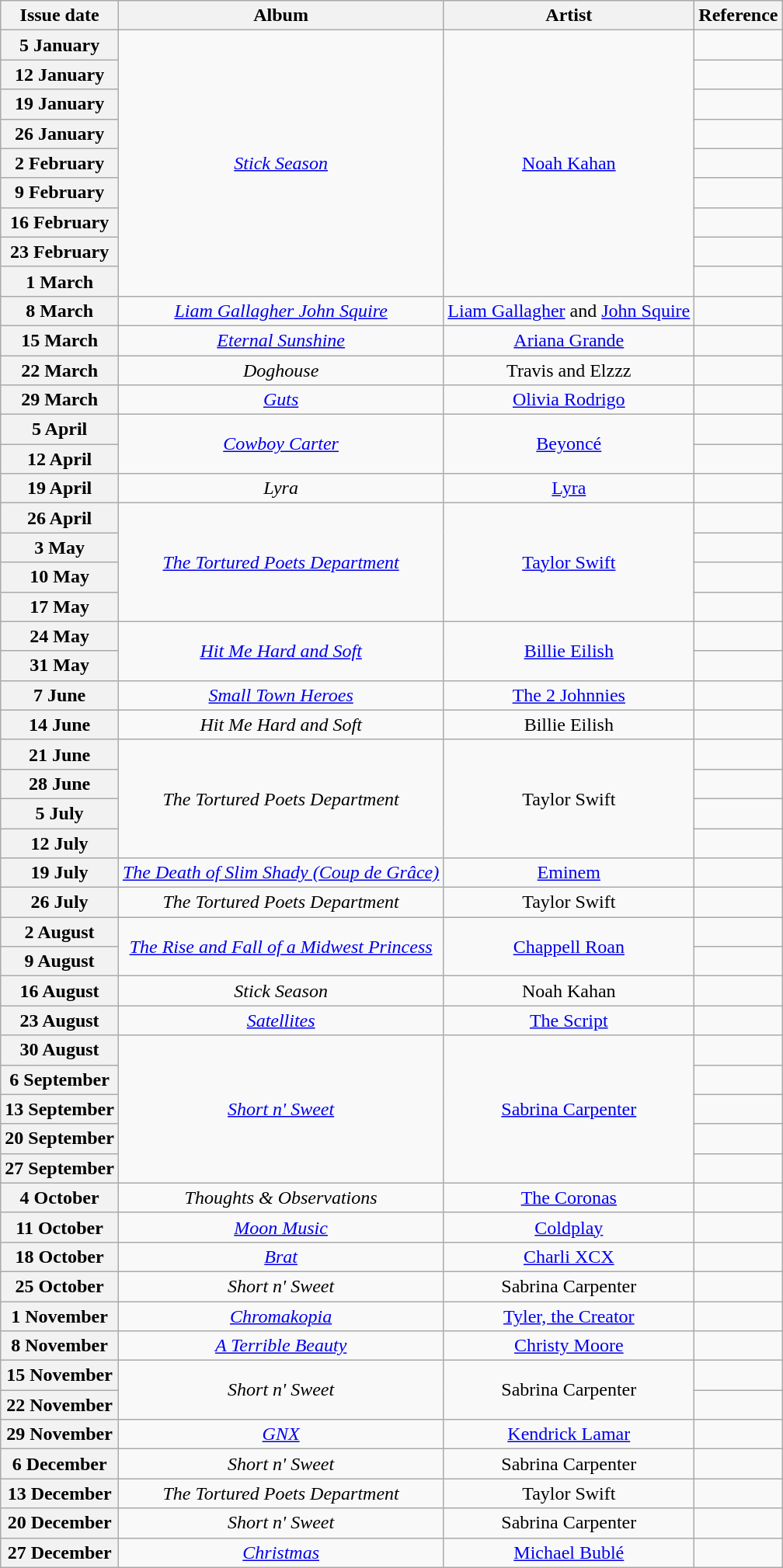<table class="wikitable plainrowheaders">
<tr>
<th>Issue date</th>
<th>Album</th>
<th>Artist</th>
<th>Reference</th>
</tr>
<tr>
<th scope="row">5 January</th>
<td align="center" rowspan="9"><em><a href='#'>Stick Season</a></em></td>
<td align="center" rowspan="9"><a href='#'>Noah Kahan</a></td>
<td align="center"></td>
</tr>
<tr>
<th scope="row">12 January</th>
<td align="center"></td>
</tr>
<tr>
<th scope="row">19 January</th>
<td align="center"></td>
</tr>
<tr>
<th scope="row">26 January</th>
<td align="center"></td>
</tr>
<tr>
<th scope="row">2 February</th>
<td align="center"></td>
</tr>
<tr>
<th scope="row">9 February</th>
<td align="center"></td>
</tr>
<tr>
<th scope="row">16 February</th>
<td align="center"></td>
</tr>
<tr>
<th scope="row">23 February</th>
<td align="center"></td>
</tr>
<tr>
<th scope="row">1 March</th>
<td align="center"></td>
</tr>
<tr>
<th scope="row">8 March</th>
<td align="center"><em><a href='#'>Liam Gallagher John Squire</a></em></td>
<td align="center"><a href='#'>Liam Gallagher</a> and <a href='#'>John Squire</a></td>
<td align="center"></td>
</tr>
<tr>
<th scope="row">15 March</th>
<td align="center"><em><a href='#'>Eternal Sunshine</a></em></td>
<td align="center"><a href='#'>Ariana Grande</a></td>
<td align="center"></td>
</tr>
<tr>
<th scope="row">22 March</th>
<td align="center"><em>Doghouse</em></td>
<td align="center">Travis and Elzzz</td>
<td align="center"></td>
</tr>
<tr>
<th scope="row">29 March</th>
<td align="center"><em><a href='#'>Guts</a></em></td>
<td align="center"><a href='#'>Olivia Rodrigo</a></td>
<td align="center"></td>
</tr>
<tr>
<th scope="row">5 April</th>
<td align="center" rowspan="2"><em><a href='#'>Cowboy Carter</a></em></td>
<td align="center" rowspan="2"><a href='#'>Beyoncé</a></td>
<td align="center"></td>
</tr>
<tr>
<th scope="row">12 April</th>
<td align="center"></td>
</tr>
<tr>
<th scope="row">19 April</th>
<td align="center"><em>Lyra</em></td>
<td align="center"><a href='#'>Lyra</a></td>
<td align="center"></td>
</tr>
<tr>
<th scope="row">26 April</th>
<td align="center" rowspan="4"><em><a href='#'>The Tortured Poets Department</a></em></td>
<td align="center" rowspan="4"><a href='#'>Taylor Swift</a></td>
<td align="center"></td>
</tr>
<tr>
<th scope="row">3 May</th>
<td align="center"></td>
</tr>
<tr>
<th scope="row">10 May</th>
<td align="center"></td>
</tr>
<tr>
<th scope="row">17 May</th>
<td align="center"></td>
</tr>
<tr>
<th scope="row">24 May</th>
<td align="center" rowspan="2"><em><a href='#'>Hit Me Hard and Soft</a></em></td>
<td align="center" rowspan="2"><a href='#'>Billie Eilish</a></td>
<td align="center"></td>
</tr>
<tr>
<th scope="row">31 May</th>
<td align="center"></td>
</tr>
<tr>
<th scope="row">7 June</th>
<td align="center"><em><a href='#'>Small Town Heroes</a></em></td>
<td align="center"><a href='#'>The 2 Johnnies</a></td>
<td align="center"></td>
</tr>
<tr>
<th scope="row">14 June</th>
<td align="center"><em>Hit Me Hard and Soft</em></td>
<td align="center">Billie Eilish</td>
<td align="center"></td>
</tr>
<tr>
<th scope="row">21 June</th>
<td align="center" rowspan="4"><em>The Tortured Poets Department</em></td>
<td align="center" rowspan="4">Taylor Swift</td>
<td align="center"></td>
</tr>
<tr>
<th scope="row">28 June</th>
<td align="center"></td>
</tr>
<tr>
<th scope="row">5 July</th>
<td align="center"></td>
</tr>
<tr>
<th scope="row">12 July</th>
<td align="center"></td>
</tr>
<tr>
<th scope="row">19 July</th>
<td align="center"><em><a href='#'>The Death of Slim Shady (Coup de Grâce)</a></em></td>
<td align="center"><a href='#'>Eminem</a></td>
<td align="center"></td>
</tr>
<tr>
<th scope="row">26 July</th>
<td align="center"><em>The Tortured Poets Department</em></td>
<td align="center">Taylor Swift</td>
<td align="center"></td>
</tr>
<tr>
<th scope="row">2 August</th>
<td align="center" rowspan="2"><em><a href='#'>The Rise and Fall of a Midwest Princess</a></em></td>
<td align="center" rowspan="2"><a href='#'>Chappell Roan</a></td>
<td align="center"></td>
</tr>
<tr>
<th scope="row">9 August</th>
<td align="center"></td>
</tr>
<tr>
<th scope="row">16 August</th>
<td align="center"><em>Stick Season</em></td>
<td align="center">Noah Kahan</td>
<td align="center"></td>
</tr>
<tr>
<th scope="row">23 August</th>
<td align="center"><em><a href='#'>Satellites</a></em></td>
<td align="center"><a href='#'>The Script</a></td>
<td align="center"></td>
</tr>
<tr>
<th scope="row">30 August</th>
<td align="center" rowspan="5"><em><a href='#'>Short n' Sweet</a></em></td>
<td align="center" rowspan="5"><a href='#'>Sabrina Carpenter</a></td>
<td align="center"></td>
</tr>
<tr>
<th scope="row">6 September</th>
<td align="center"></td>
</tr>
<tr>
<th scope="row">13 September</th>
<td align="center"></td>
</tr>
<tr>
<th scope="row">20 September</th>
<td align="center"></td>
</tr>
<tr>
<th scope="row">27 September</th>
<td align="center"></td>
</tr>
<tr>
<th scope="row">4 October</th>
<td align="center"><em>Thoughts & Observations</em></td>
<td align="center"><a href='#'>The Coronas</a></td>
<td align="center"></td>
</tr>
<tr>
<th scope="row">11 October</th>
<td align="center"><em><a href='#'>Moon Music</a></em></td>
<td align="center"><a href='#'>Coldplay</a></td>
<td align="center"></td>
</tr>
<tr>
<th scope="row">18 October</th>
<td align="center"><em><a href='#'>Brat</a></em></td>
<td align="center"><a href='#'>Charli XCX</a></td>
<td align="center"></td>
</tr>
<tr>
<th scope="row">25 October</th>
<td align="center"><em>Short n' Sweet</em></td>
<td align="center">Sabrina Carpenter</td>
<td align="center"></td>
</tr>
<tr>
<th scope="row">1 November</th>
<td align="center"><em><a href='#'>Chromakopia</a></em></td>
<td align="center"><a href='#'>Tyler, the Creator</a></td>
<td align="center"></td>
</tr>
<tr>
<th scope="row">8 November</th>
<td align="center"><em><a href='#'>A Terrible Beauty</a></em></td>
<td align="center"><a href='#'>Christy Moore</a></td>
<td align="center"></td>
</tr>
<tr>
<th scope="row">15 November</th>
<td align="center" rowspan="2"><em>Short n' Sweet</em></td>
<td align="center" rowspan="2">Sabrina Carpenter</td>
<td align="center"></td>
</tr>
<tr>
<th scope="row">22 November</th>
<td align="center"></td>
</tr>
<tr>
<th scope="row">29 November</th>
<td align="center"><em><a href='#'>GNX</a></em></td>
<td align="center"><a href='#'>Kendrick Lamar</a></td>
<td align="center"></td>
</tr>
<tr>
<th scope="row">6 December</th>
<td align="center"><em>Short n' Sweet</em></td>
<td align="center">Sabrina Carpenter</td>
<td align="center"></td>
</tr>
<tr>
<th scope="row">13 December</th>
<td align="center"><em>The Tortured Poets Department</em></td>
<td align="center">Taylor Swift</td>
<td align="center"></td>
</tr>
<tr>
<th scope="row">20 December</th>
<td align="center"><em>Short n' Sweet</em></td>
<td align="center">Sabrina Carpenter</td>
<td align="center"></td>
</tr>
<tr>
<th scope="row">27 December</th>
<td align="center"><em><a href='#'>Christmas</a></em></td>
<td align="center"><a href='#'>Michael Bublé</a></td>
<td align="center"></td>
</tr>
</table>
